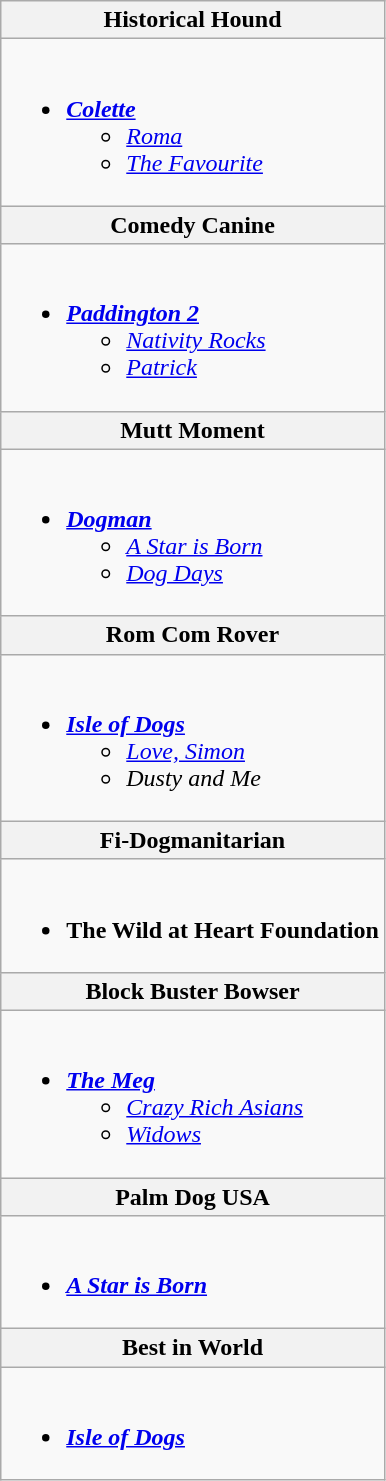<table class="wikitable">
<tr>
<th><strong>Historical Hound</strong></th>
</tr>
<tr>
<td><br><ul><li><strong><a href='#'><em>Colette</em></a></strong><ul><li><a href='#'><em>Roma</em></a></li><li><em><a href='#'>The Favourite</a></em></li></ul></li></ul></td>
</tr>
<tr>
<th>Comedy Canine</th>
</tr>
<tr>
<td><br><ul><li><strong><em><a href='#'>Paddington 2</a></em></strong><ul><li><a href='#'><em>Nativity Rocks</em></a></li><li><a href='#'><em>Patrick</em></a></li></ul></li></ul></td>
</tr>
<tr>
<th>Mutt Moment</th>
</tr>
<tr>
<td><br><ul><li><strong><a href='#'><em>Dogman</em></a></strong><ul><li><a href='#'><em>A Star is Born</em></a></li><li><a href='#'><em>Dog Days</em></a></li></ul></li></ul></td>
</tr>
<tr>
<th>Rom Com Rover</th>
</tr>
<tr>
<td><br><ul><li><strong><a href='#'><em>Isle of Dogs</em></a></strong><ul><li><em><a href='#'>Love, Simon</a></em></li><li><em>Dusty and Me</em></li></ul></li></ul></td>
</tr>
<tr>
<th>Fi-Dogmanitarian</th>
</tr>
<tr>
<td><br><ul><li><strong>The Wild at Heart Foundation</strong></li></ul></td>
</tr>
<tr>
<th>Block Buster Bowser</th>
</tr>
<tr>
<td><br><ul><li><strong><em><a href='#'>The Meg</a></em></strong><ul><li><a href='#'><em>Crazy Rich Asians</em></a></li><li><a href='#'><em>Widows</em></a></li></ul></li></ul></td>
</tr>
<tr>
<th>Palm Dog USA</th>
</tr>
<tr>
<td><br><ul><li><strong><a href='#'><em>A Star is Born</em></a></strong></li></ul></td>
</tr>
<tr>
<th>Best in World</th>
</tr>
<tr>
<td><br><ul><li><strong><a href='#'><em>Isle of Dogs</em></a></strong></li></ul></td>
</tr>
</table>
